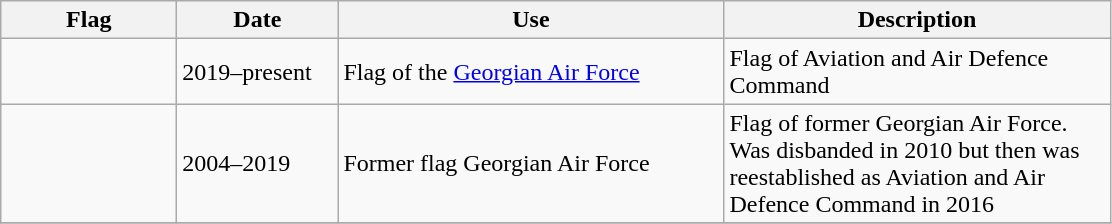<table class="wikitable">
<tr>
<th width="110">Flag</th>
<th width="100">Date</th>
<th width="250">Use</th>
<th width="250">Description</th>
</tr>
<tr>
<td></td>
<td>2019–present</td>
<td>Flag of the <a href='#'>Georgian Air Force</a></td>
<td>Flag of Aviation and Air Defence Command</td>
</tr>
<tr>
<td></td>
<td>2004–2019</td>
<td>Former flag Georgian Air Force</td>
<td>Flag of former Georgian Air Force. Was disbanded in 2010 but then was reestablished as Aviation and Air Defence Command in 2016</td>
</tr>
<tr>
</tr>
</table>
